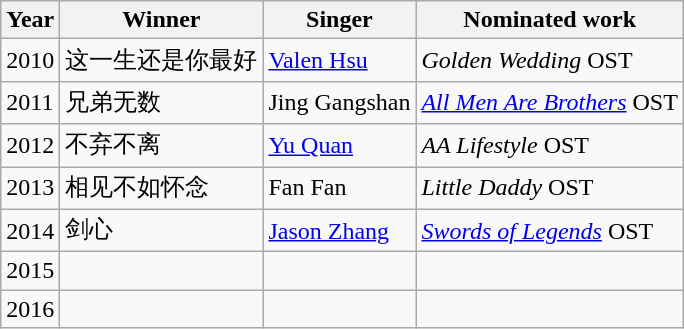<table class="wikitable">
<tr>
<th>Year</th>
<th>Winner</th>
<th>Singer</th>
<th>Nominated work</th>
</tr>
<tr>
<td>2010</td>
<td>这一生还是你最好</td>
<td><a href='#'>Valen Hsu</a></td>
<td><em>Golden Wedding</em> OST</td>
</tr>
<tr>
<td>2011</td>
<td>兄弟无数</td>
<td>Jing Gangshan</td>
<td><em><a href='#'>All Men Are Brothers</a></em> OST</td>
</tr>
<tr>
<td>2012</td>
<td>不弃不离</td>
<td><a href='#'>Yu Quan</a></td>
<td><em>AA Lifestyle</em> OST</td>
</tr>
<tr>
<td>2013</td>
<td>相见不如怀念</td>
<td>Fan Fan</td>
<td><em>Little Daddy</em> OST</td>
</tr>
<tr>
<td>2014</td>
<td>剑心</td>
<td><a href='#'>Jason Zhang</a></td>
<td><em><a href='#'>Swords of Legends</a></em> OST</td>
</tr>
<tr>
<td>2015</td>
<td></td>
<td></td>
<td></td>
</tr>
<tr>
<td>2016</td>
<td></td>
<td></td>
<td></td>
</tr>
</table>
